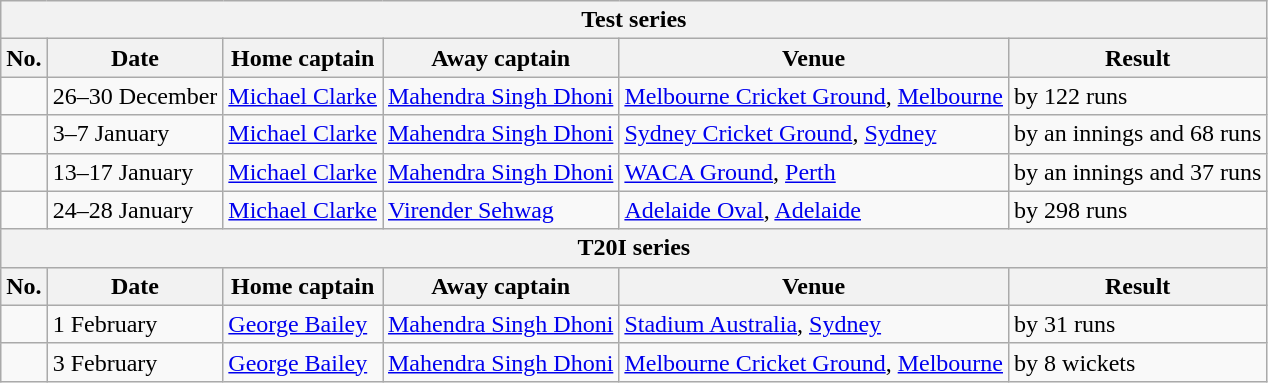<table class="wikitable">
<tr>
<th colspan="6">Test series</th>
</tr>
<tr>
<th>No.</th>
<th>Date</th>
<th>Home captain</th>
<th>Away captain</th>
<th>Venue</th>
<th>Result</th>
</tr>
<tr>
<td></td>
<td>26–30 December</td>
<td><a href='#'>Michael Clarke</a></td>
<td><a href='#'>Mahendra Singh Dhoni</a></td>
<td><a href='#'>Melbourne Cricket Ground</a>, <a href='#'>Melbourne</a></td>
<td> by 122 runs</td>
</tr>
<tr>
<td></td>
<td>3–7 January</td>
<td><a href='#'>Michael Clarke</a></td>
<td><a href='#'>Mahendra Singh Dhoni</a></td>
<td><a href='#'>Sydney Cricket Ground</a>, <a href='#'>Sydney</a></td>
<td> by an innings and 68 runs</td>
</tr>
<tr>
<td></td>
<td>13–17 January</td>
<td><a href='#'>Michael Clarke</a></td>
<td><a href='#'>Mahendra Singh Dhoni</a></td>
<td><a href='#'>WACA Ground</a>, <a href='#'>Perth</a></td>
<td> by an innings and 37 runs</td>
</tr>
<tr>
<td></td>
<td>24–28 January</td>
<td><a href='#'>Michael Clarke</a></td>
<td><a href='#'>Virender Sehwag</a></td>
<td><a href='#'>Adelaide Oval</a>, <a href='#'>Adelaide</a></td>
<td> by 298 runs</td>
</tr>
<tr>
<th colspan="6">T20I series</th>
</tr>
<tr>
<th>No.</th>
<th>Date</th>
<th>Home captain</th>
<th>Away captain</th>
<th>Venue</th>
<th>Result</th>
</tr>
<tr>
<td></td>
<td>1 February</td>
<td><a href='#'>George Bailey</a></td>
<td><a href='#'>Mahendra Singh Dhoni</a></td>
<td><a href='#'>Stadium Australia</a>, <a href='#'>Sydney</a></td>
<td> by 31 runs</td>
</tr>
<tr>
<td></td>
<td>3 February</td>
<td><a href='#'>George Bailey</a></td>
<td><a href='#'>Mahendra Singh Dhoni</a></td>
<td><a href='#'>Melbourne Cricket Ground</a>, <a href='#'>Melbourne</a></td>
<td> by 8 wickets</td>
</tr>
</table>
